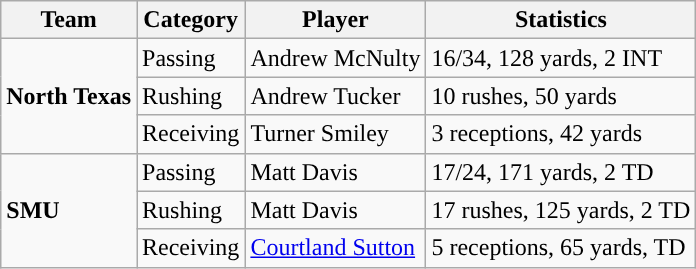<table class="wikitable" style="float: left;">
<tr>
<th>Team</th>
<th>Category</th>
<th>Player</th>
<th>Statistics</th>
</tr>
<tr>
<td rowspan=3><strong>North Texas</strong></td>
<td>Passing</td>
<td>Andrew McNulty</td>
<td>16/34, 128 yards, 2 INT</td>
</tr>
<tr>
<td>Rushing</td>
<td>Andrew Tucker</td>
<td>10 rushes, 50 yards</td>
</tr>
<tr>
<td>Receiving</td>
<td>Turner Smiley</td>
<td>3 receptions, 42 yards</td>
</tr>
<tr>
<td rowspan=3><strong>SMU</strong></td>
<td>Passing</td>
<td>Matt Davis</td>
<td>17/24, 171 yards, 2 TD</td>
</tr>
<tr>
<td>Rushing</td>
<td>Matt Davis</td>
<td>17 rushes, 125 yards, 2 TD</td>
</tr>
<tr>
<td>Receiving</td>
<td><a href='#'>Courtland Sutton</a></td>
<td>5 receptions, 65 yards, TD</td>
</tr>
</table>
